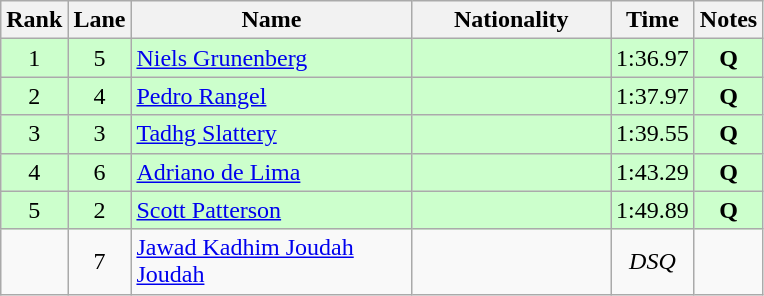<table class="wikitable sortable" style="text-align:center">
<tr>
<th>Rank</th>
<th>Lane</th>
<th style="width:180px">Name</th>
<th style="width:125px">Nationality</th>
<th>Time</th>
<th>Notes</th>
</tr>
<tr style="background:#cfc;">
<td>1</td>
<td>5</td>
<td style="text-align:left;"><a href='#'>Niels Grunenberg</a></td>
<td style="text-align:left;"></td>
<td>1:36.97</td>
<td><strong>Q</strong></td>
</tr>
<tr style="background:#cfc;">
<td>2</td>
<td>4</td>
<td style="text-align:left;"><a href='#'>Pedro Rangel</a></td>
<td style="text-align:left;"></td>
<td>1:37.97</td>
<td><strong>Q</strong></td>
</tr>
<tr style="background:#cfc;">
<td>3</td>
<td>3</td>
<td style="text-align:left;"><a href='#'>Tadhg Slattery</a></td>
<td style="text-align:left;"></td>
<td>1:39.55</td>
<td><strong>Q</strong></td>
</tr>
<tr style="background:#cfc;">
<td>4</td>
<td>6</td>
<td style="text-align:left;"><a href='#'>Adriano de Lima</a></td>
<td style="text-align:left;"></td>
<td>1:43.29</td>
<td><strong>Q</strong></td>
</tr>
<tr style="background:#cfc;">
<td>5</td>
<td>2</td>
<td style="text-align:left;"><a href='#'>Scott Patterson</a></td>
<td style="text-align:left;"></td>
<td>1:49.89</td>
<td><strong>Q</strong></td>
</tr>
<tr>
<td></td>
<td>7</td>
<td style="text-align:left;"><a href='#'>Jawad Kadhim Joudah Joudah</a></td>
<td style="text-align:left;"></td>
<td><em>DSQ</em></td>
<td></td>
</tr>
</table>
